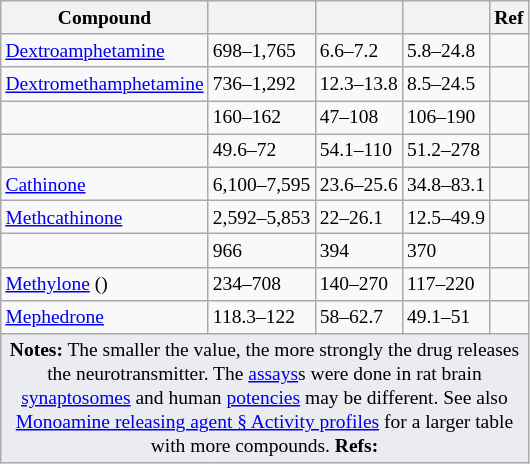<table class="wikitable" style="font-size:small;">
<tr>
<th>Compound</th>
<th data-sort-type="number"></th>
<th data-sort-type="number"></th>
<th data-sort-type="number"></th>
<th>Ref</th>
</tr>
<tr>
<td><a href='#'>Dextroamphetamine</a></td>
<td>698–1,765</td>
<td>6.6–7.2</td>
<td>5.8–24.8</td>
<td></td>
</tr>
<tr>
<td><a href='#'>Dextromethamphetamine</a></td>
<td>736–1,292</td>
<td>12.3–13.8</td>
<td>8.5–24.5</td>
<td></td>
</tr>
<tr>
<td></td>
<td>160–162</td>
<td>47–108</td>
<td>106–190</td>
<td></td>
</tr>
<tr>
<td></td>
<td>49.6–72</td>
<td>54.1–110</td>
<td>51.2–278</td>
<td></td>
</tr>
<tr>
<td><a href='#'>Cathinone</a></td>
<td>6,100–7,595</td>
<td>23.6–25.6</td>
<td>34.8–83.1</td>
<td></td>
</tr>
<tr>
<td><a href='#'>Methcathinone</a></td>
<td>2,592–5,853</td>
<td>22–26.1</td>
<td>12.5–49.9</td>
<td></td>
</tr>
<tr>
<td></td>
<td>966</td>
<td>394</td>
<td>370</td>
<td></td>
</tr>
<tr>
<td><a href='#'>Methylone</a> ()</td>
<td>234–708</td>
<td>140–270</td>
<td>117–220</td>
<td></td>
</tr>
<tr>
<td><a href='#'>Mephedrone</a></td>
<td>118.3–122</td>
<td>58–62.7</td>
<td>49.1–51</td>
<td></td>
</tr>
<tr>
<td colspan="5" style="width: 1px; background-color:#eaecf0; text-align: center;"><strong>Notes:</strong> The smaller the value, the more strongly the drug releases the neurotransmitter. The <a href='#'>assays</a>s were done in rat brain <a href='#'>synaptosomes</a> and human <a href='#'>potencies</a> may be different. See also <a href='#'>Monoamine releasing agent § Activity profiles</a> for a larger table with more compounds. <strong>Refs:</strong> </td>
</tr>
</table>
